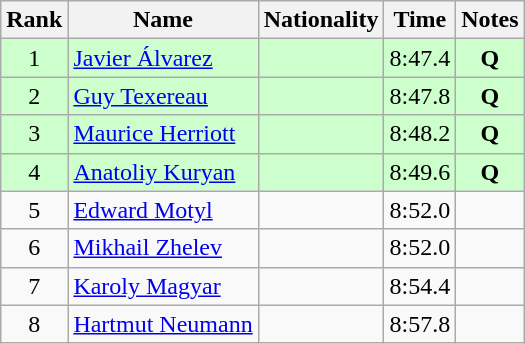<table class="wikitable sortable" style="text-align:center">
<tr>
<th>Rank</th>
<th>Name</th>
<th>Nationality</th>
<th>Time</th>
<th>Notes</th>
</tr>
<tr bgcolor=ccffcc>
<td>1</td>
<td align=left><a href='#'>Javier Álvarez</a></td>
<td align=left></td>
<td>8:47.4</td>
<td><strong>Q</strong></td>
</tr>
<tr bgcolor=ccffcc>
<td>2</td>
<td align=left><a href='#'>Guy Texereau</a></td>
<td align=left></td>
<td>8:47.8</td>
<td><strong>Q</strong></td>
</tr>
<tr bgcolor=ccffcc>
<td>3</td>
<td align=left><a href='#'>Maurice Herriott</a></td>
<td align=left></td>
<td>8:48.2</td>
<td><strong>Q</strong></td>
</tr>
<tr bgcolor=ccffcc>
<td>4</td>
<td align=left><a href='#'>Anatoliy Kuryan</a></td>
<td align=left></td>
<td>8:49.6</td>
<td><strong>Q</strong></td>
</tr>
<tr>
<td>5</td>
<td align=left><a href='#'>Edward Motyl</a></td>
<td align=left></td>
<td>8:52.0</td>
<td></td>
</tr>
<tr>
<td>6</td>
<td align=left><a href='#'>Mikhail Zhelev</a></td>
<td align=left></td>
<td>8:52.0</td>
<td></td>
</tr>
<tr>
<td>7</td>
<td align=left><a href='#'>Karoly Magyar</a></td>
<td align=left></td>
<td>8:54.4</td>
<td></td>
</tr>
<tr>
<td>8</td>
<td align=left><a href='#'>Hartmut Neumann</a></td>
<td align=left></td>
<td>8:57.8</td>
<td></td>
</tr>
</table>
